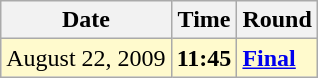<table class="wikitable">
<tr>
<th>Date</th>
<th>Time</th>
<th>Round</th>
</tr>
<tr style=background:lemonchiffon>
<td>August 22, 2009</td>
<td><strong>11:45</strong></td>
<td><strong><a href='#'>Final</a></strong></td>
</tr>
</table>
